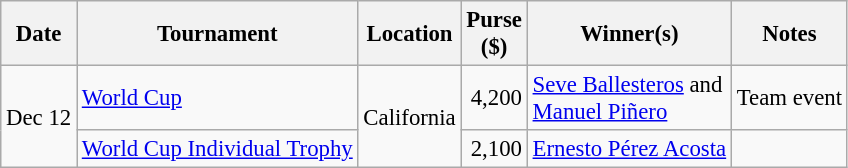<table class="wikitable" style="font-size:95%">
<tr>
<th>Date</th>
<th>Tournament</th>
<th>Location</th>
<th>Purse<br>($)</th>
<th>Winner(s)</th>
<th>Notes</th>
</tr>
<tr>
<td rowspan=2>Dec 12</td>
<td><a href='#'>World Cup</a></td>
<td rowspan=2>California</td>
<td align=right>4,200</td>
<td> <a href='#'>Seve Ballesteros</a> and<br> <a href='#'>Manuel Piñero</a></td>
<td>Team event</td>
</tr>
<tr>
<td><a href='#'>World Cup Individual Trophy</a></td>
<td align=right>2,100</td>
<td> <a href='#'>Ernesto Pérez Acosta</a></td>
<td></td>
</tr>
</table>
